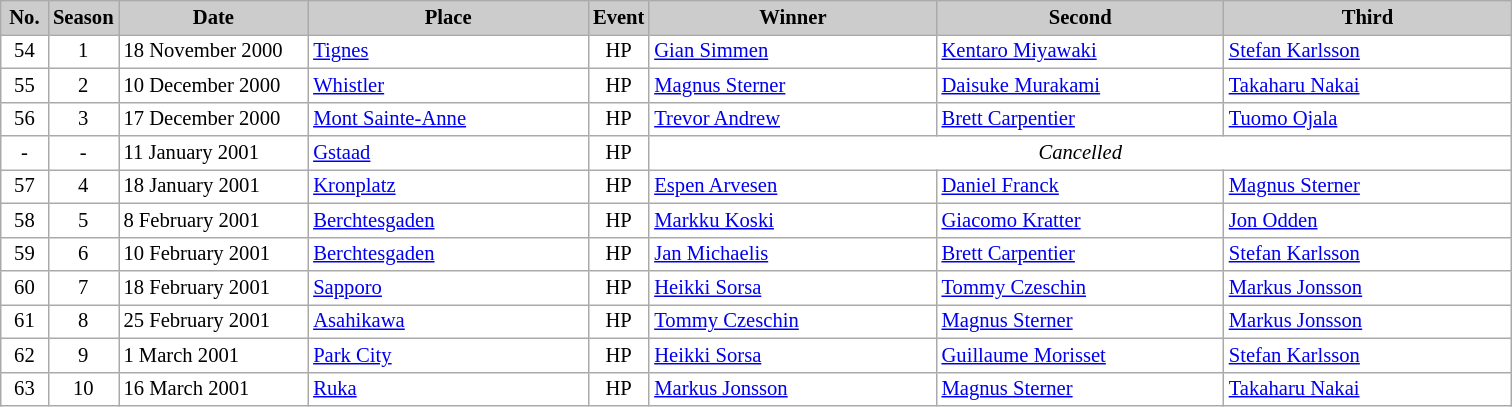<table class="wikitable plainrowheaders" style="background:#fff; font-size:86%; border:grey solid 1px; border-collapse:collapse;">
<tr style="background:#ccc; text-align:center;">
<th scope="col" style="background:#ccc; width:25px;">No.</th>
<th scope="col" style="background:#ccc; width:30px;">Season</th>
<th scope="col" style="background:#ccc; width:120px;">Date</th>
<th scope="col" style="background:#ccc; width:180px;">Place</th>
<th scope="col" style="background:#ccc; width:15px;">Event</th>
<th scope="col" style="background:#ccc; width:185px;">Winner</th>
<th scope="col" style="background:#ccc; width:185px;">Second</th>
<th scope="col" style="background:#ccc; width:185px;">Third</th>
</tr>
<tr>
<td align=center>54</td>
<td align=center>1</td>
<td>18 November 2000</td>
<td> <a href='#'>Tignes</a></td>
<td align=center>HP</td>
<td> <a href='#'>Gian Simmen</a></td>
<td> <a href='#'>Kentaro Miyawaki</a></td>
<td> <a href='#'>Stefan Karlsson</a></td>
</tr>
<tr>
<td align=center>55</td>
<td align=center>2</td>
<td>10 December 2000</td>
<td> <a href='#'>Whistler</a></td>
<td align=center>HP</td>
<td> <a href='#'>Magnus Sterner</a></td>
<td> <a href='#'>Daisuke Murakami</a></td>
<td> <a href='#'>Takaharu Nakai</a></td>
</tr>
<tr>
<td align=center>56</td>
<td align=center>3</td>
<td>17 December 2000</td>
<td> <a href='#'>Mont Sainte-Anne</a></td>
<td align=center>HP</td>
<td> <a href='#'>Trevor Andrew</a></td>
<td> <a href='#'>Brett Carpentier</a></td>
<td> <a href='#'>Tuomo Ojala</a></td>
</tr>
<tr>
<td align=center>-</td>
<td align=center>-</td>
<td>11 January 2001</td>
<td> <a href='#'>Gstaad</a></td>
<td align=center>HP</td>
<td colspan=3 align=center><em>Cancelled</em></td>
</tr>
<tr>
<td align=center>57</td>
<td align=center>4</td>
<td>18 January 2001</td>
<td> <a href='#'>Kronplatz</a></td>
<td align=center>HP</td>
<td> <a href='#'>Espen Arvesen</a></td>
<td> <a href='#'>Daniel Franck</a></td>
<td> <a href='#'>Magnus Sterner</a></td>
</tr>
<tr>
<td align=center>58</td>
<td align=center>5</td>
<td>8 February 2001</td>
<td> <a href='#'>Berchtesgaden</a></td>
<td align=center>HP</td>
<td> <a href='#'>Markku Koski</a></td>
<td> <a href='#'>Giacomo Kratter</a></td>
<td> <a href='#'>Jon Odden</a></td>
</tr>
<tr>
<td align=center>59</td>
<td align=center>6</td>
<td>10 February 2001</td>
<td> <a href='#'>Berchtesgaden</a></td>
<td align=center>HP</td>
<td> <a href='#'>Jan Michaelis</a></td>
<td> <a href='#'>Brett Carpentier</a></td>
<td> <a href='#'>Stefan Karlsson</a></td>
</tr>
<tr>
<td align=center>60</td>
<td align=center>7</td>
<td>18 February 2001</td>
<td> <a href='#'>Sapporo</a></td>
<td align=center>HP</td>
<td> <a href='#'>Heikki Sorsa</a></td>
<td> <a href='#'>Tommy Czeschin</a></td>
<td> <a href='#'>Markus Jonsson</a></td>
</tr>
<tr>
<td align=center>61</td>
<td align=center>8</td>
<td>25 February 2001</td>
<td> <a href='#'>Asahikawa</a></td>
<td align=center>HP</td>
<td> <a href='#'>Tommy Czeschin</a></td>
<td> <a href='#'>Magnus Sterner</a></td>
<td> <a href='#'>Markus Jonsson</a></td>
</tr>
<tr>
<td align=center>62</td>
<td align=center>9</td>
<td>1 March 2001</td>
<td> <a href='#'>Park City</a></td>
<td align=center>HP</td>
<td> <a href='#'>Heikki Sorsa</a></td>
<td> <a href='#'>Guillaume Morisset</a></td>
<td> <a href='#'>Stefan Karlsson</a></td>
</tr>
<tr>
<td align=center>63</td>
<td align=center>10</td>
<td>16 March 2001</td>
<td> <a href='#'>Ruka</a></td>
<td align=center>HP</td>
<td> <a href='#'>Markus Jonsson</a></td>
<td> <a href='#'>Magnus Sterner</a></td>
<td> <a href='#'>Takaharu Nakai</a></td>
</tr>
</table>
